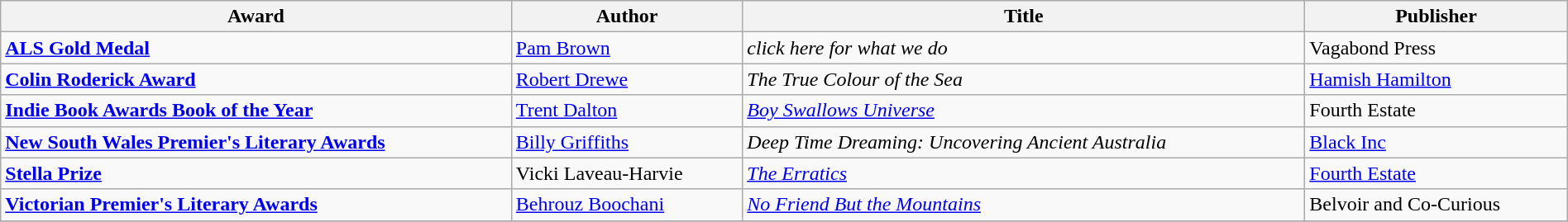<table class="wikitable" width=100%>
<tr>
<th>Award</th>
<th>Author</th>
<th>Title</th>
<th>Publisher</th>
</tr>
<tr>
<td><strong><a href='#'>ALS Gold Medal</a></strong></td>
<td><a href='#'>Pam Brown</a></td>
<td><em>click here for what we do</em></td>
<td>Vagabond Press</td>
</tr>
<tr>
<td><strong><a href='#'>Colin Roderick Award</a></strong></td>
<td><a href='#'>Robert Drewe</a></td>
<td><em>The True Colour of the Sea</em></td>
<td><a href='#'>Hamish Hamilton</a></td>
</tr>
<tr>
<td><strong><a href='#'>Indie Book Awards Book of the Year</a></strong></td>
<td><a href='#'>Trent Dalton</a></td>
<td><em><a href='#'>Boy Swallows Universe</a></em></td>
<td>Fourth Estate</td>
</tr>
<tr>
<td><strong><a href='#'>New South Wales Premier's Literary Awards</a></strong></td>
<td><a href='#'>Billy Griffiths</a></td>
<td><em>Deep Time Dreaming: Uncovering Ancient Australia</em></td>
<td><a href='#'>Black Inc</a></td>
</tr>
<tr>
<td><strong><a href='#'>Stella Prize</a></strong></td>
<td>Vicki Laveau-Harvie</td>
<td><em><a href='#'>The Erratics</a></em></td>
<td><a href='#'>Fourth Estate</a></td>
</tr>
<tr>
<td><strong><a href='#'>Victorian Premier's Literary Awards</a></strong></td>
<td><a href='#'>Behrouz Boochani</a></td>
<td><em><a href='#'>No Friend But the Mountains</a></em></td>
<td>Belvoir and Co-Curious</td>
</tr>
<tr>
</tr>
</table>
